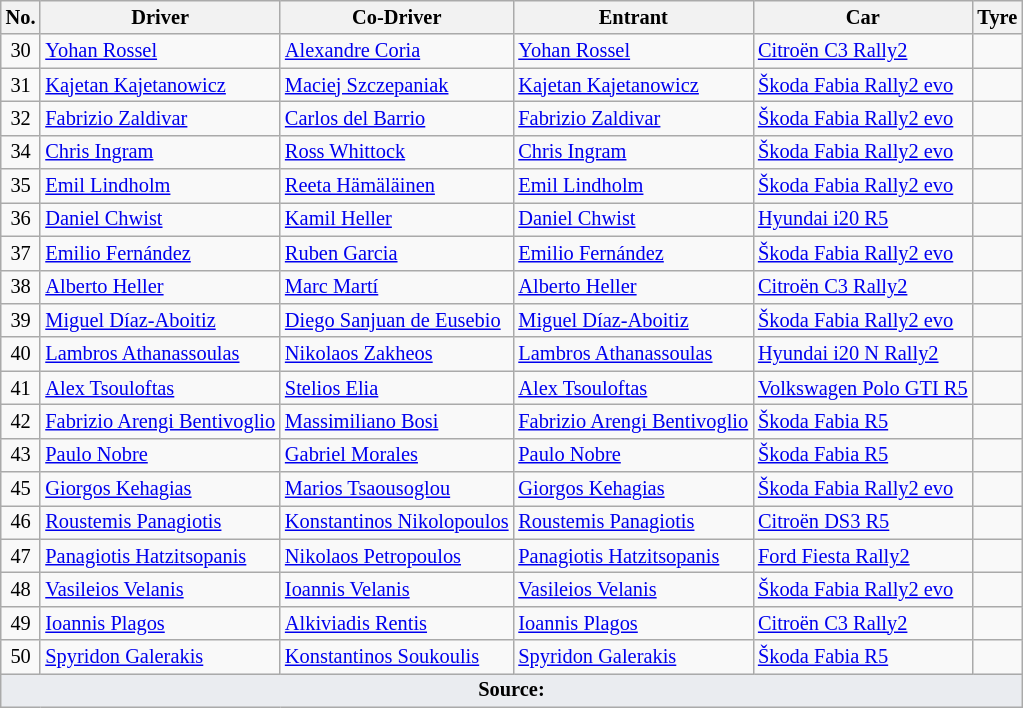<table class="wikitable" style="font-size: 85%;">
<tr>
<th>No.</th>
<th>Driver</th>
<th>Co-Driver</th>
<th>Entrant</th>
<th>Car</th>
<th>Tyre</th>
</tr>
<tr>
<td align="center">30</td>
<td> <a href='#'>Yohan Rossel</a></td>
<td> <a href='#'>Alexandre Coria</a></td>
<td> <a href='#'>Yohan Rossel</a></td>
<td><a href='#'>Citroën C3 Rally2</a></td>
<td align="center"></td>
</tr>
<tr>
<td align="center">31</td>
<td> <a href='#'>Kajetan Kajetanowicz</a></td>
<td> <a href='#'>Maciej Szczepaniak</a></td>
<td> <a href='#'>Kajetan Kajetanowicz</a></td>
<td><a href='#'>Škoda Fabia Rally2 evo</a></td>
<td align="center"></td>
</tr>
<tr>
<td align="center">32</td>
<td> <a href='#'>Fabrizio Zaldivar</a></td>
<td> <a href='#'>Carlos del Barrio</a></td>
<td> <a href='#'>Fabrizio Zaldivar</a></td>
<td><a href='#'>Škoda Fabia Rally2 evo</a></td>
<td align="center"></td>
</tr>
<tr>
<td align="center">34</td>
<td> <a href='#'>Chris Ingram</a></td>
<td> <a href='#'>Ross Whittock</a></td>
<td> <a href='#'>Chris Ingram</a></td>
<td><a href='#'>Škoda Fabia Rally2 evo</a></td>
<td align="center"></td>
</tr>
<tr>
<td align="center">35</td>
<td> <a href='#'>Emil Lindholm</a></td>
<td> <a href='#'>Reeta Hämäläinen</a></td>
<td> <a href='#'>Emil Lindholm</a></td>
<td><a href='#'>Škoda Fabia Rally2 evo</a></td>
<td align="center"></td>
</tr>
<tr>
<td align="center">36</td>
<td> <a href='#'>Daniel Chwist</a></td>
<td> <a href='#'>Kamil Heller</a></td>
<td> <a href='#'>Daniel Chwist</a></td>
<td><a href='#'>Hyundai i20 R5</a></td>
<td align="center"></td>
</tr>
<tr>
<td align="center">37</td>
<td> <a href='#'>Emilio Fernández</a></td>
<td> <a href='#'>Ruben Garcia</a></td>
<td> <a href='#'>Emilio Fernández</a></td>
<td><a href='#'>Škoda Fabia Rally2 evo</a></td>
<td align="center"></td>
</tr>
<tr>
<td align="center">38</td>
<td> <a href='#'>Alberto Heller</a></td>
<td> <a href='#'>Marc Martí</a></td>
<td> <a href='#'>Alberto Heller</a></td>
<td><a href='#'>Citroën C3 Rally2</a></td>
<td align="center"></td>
</tr>
<tr>
<td align="center">39</td>
<td> <a href='#'>Miguel Díaz-Aboitiz</a></td>
<td> <a href='#'>Diego Sanjuan de Eusebio</a></td>
<td> <a href='#'>Miguel Díaz-Aboitiz</a></td>
<td><a href='#'>Škoda Fabia Rally2 evo</a></td>
<td align="center"></td>
</tr>
<tr>
<td align="center">40</td>
<td> <a href='#'>Lambros Athanassoulas</a></td>
<td> <a href='#'>Nikolaos Zakheos</a></td>
<td> <a href='#'>Lambros Athanassoulas</a></td>
<td><a href='#'>Hyundai i20 N Rally2</a></td>
<td align="center"></td>
</tr>
<tr>
<td align="center">41</td>
<td> <a href='#'>Alex Tsouloftas</a></td>
<td> <a href='#'>Stelios Elia</a></td>
<td> <a href='#'>Alex Tsouloftas</a></td>
<td><a href='#'>Volkswagen Polo GTI R5</a></td>
<td align="center"></td>
</tr>
<tr>
<td align="center">42</td>
<td> <a href='#'>Fabrizio Arengi Bentivoglio</a></td>
<td> <a href='#'>Massimiliano Bosi</a></td>
<td> <a href='#'>Fabrizio Arengi Bentivoglio</a></td>
<td><a href='#'>Škoda Fabia R5</a></td>
<td align="center"></td>
</tr>
<tr>
<td align="center">43</td>
<td> <a href='#'>Paulo Nobre</a></td>
<td> <a href='#'>Gabriel Morales</a></td>
<td> <a href='#'>Paulo Nobre</a></td>
<td><a href='#'>Škoda Fabia R5</a></td>
<td align="center"></td>
</tr>
<tr>
<td align="center">45</td>
<td> <a href='#'>Giorgos Kehagias</a></td>
<td> <a href='#'>Marios Tsaousoglou</a></td>
<td> <a href='#'>Giorgos Kehagias</a></td>
<td><a href='#'>Škoda Fabia Rally2 evo</a></td>
<td align="center"></td>
</tr>
<tr>
<td align="center">46</td>
<td> <a href='#'>Roustemis Panagiotis</a></td>
<td> <a href='#'>Konstantinos Nikolopoulos</a></td>
<td> <a href='#'>Roustemis Panagiotis</a></td>
<td><a href='#'>Citroën DS3 R5</a></td>
<td align="center"></td>
</tr>
<tr>
<td align="center">47</td>
<td> <a href='#'>Panagiotis Hatzitsopanis</a></td>
<td> <a href='#'>Nikolaos Petropoulos</a></td>
<td> <a href='#'>Panagiotis Hatzitsopanis</a></td>
<td><a href='#'>Ford Fiesta Rally2</a></td>
<td align="center"></td>
</tr>
<tr>
<td align="center">48</td>
<td> <a href='#'>Vasileios Velanis</a></td>
<td> <a href='#'>Ioannis Velanis</a></td>
<td> <a href='#'>Vasileios Velanis</a></td>
<td><a href='#'>Škoda Fabia Rally2 evo</a></td>
<td align="center"></td>
</tr>
<tr>
<td align="center">49</td>
<td> <a href='#'>Ioannis Plagos</a></td>
<td> <a href='#'>Alkiviadis Rentis</a></td>
<td> <a href='#'>Ioannis Plagos</a></td>
<td><a href='#'>Citroën C3 Rally2</a></td>
<td align="center"></td>
</tr>
<tr>
<td align="center">50</td>
<td> <a href='#'>Spyridon Galerakis</a></td>
<td> <a href='#'>Konstantinos Soukoulis</a></td>
<td> <a href='#'>Spyridon Galerakis</a></td>
<td><a href='#'>Škoda Fabia R5</a></td>
<td align="center"></td>
</tr>
<tr>
<td colspan="6" style="background-color:#EAECF0;text-align:center"><strong>Source:</strong></td>
</tr>
</table>
